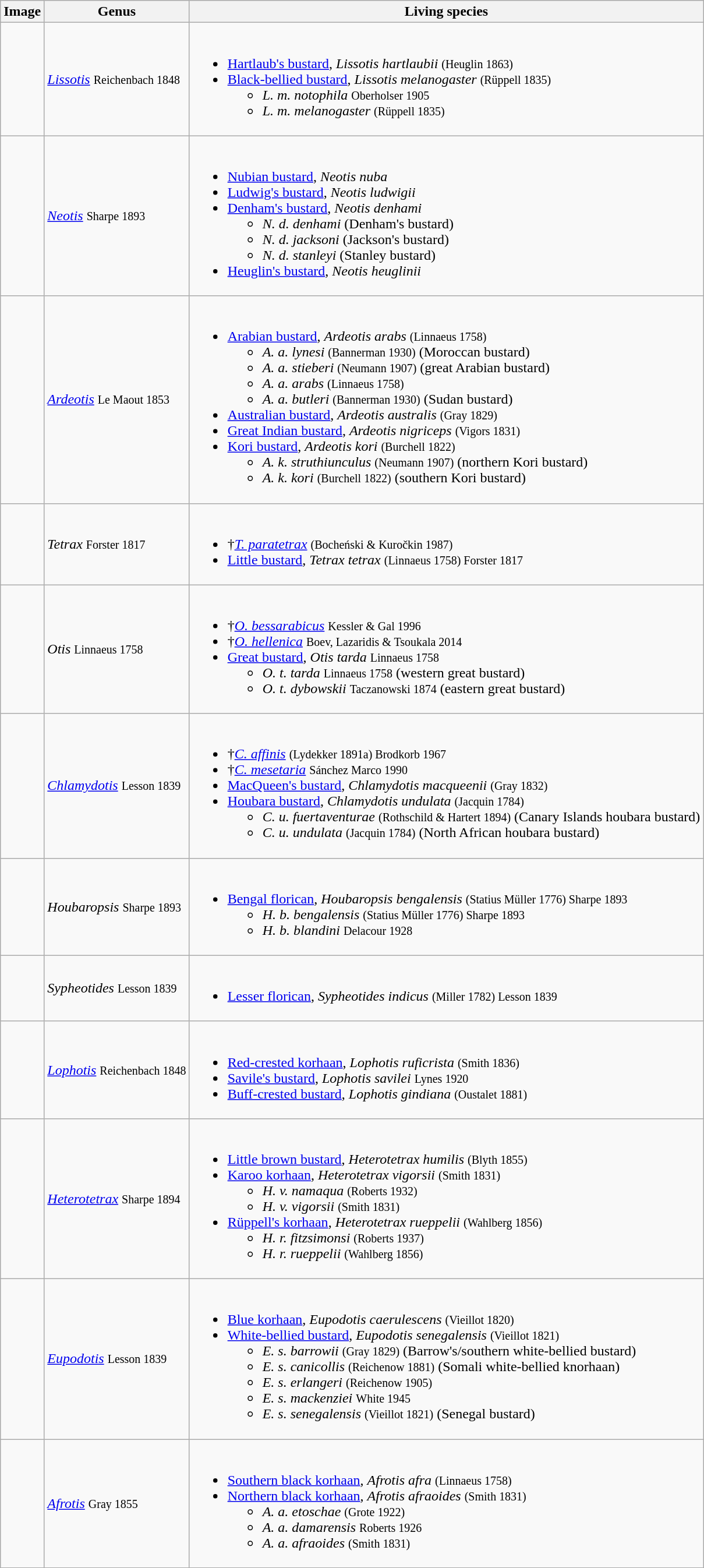<table class="wikitable">
<tr>
<th>Image</th>
<th>Genus</th>
<th>Living species</th>
</tr>
<tr>
<td></td>
<td><em><a href='#'>Lissotis</a></em> <small>Reichenbach 1848</small></td>
<td><br><ul><li><a href='#'>Hartlaub's bustard</a>, <em>Lissotis hartlaubii</em> <small>(Heuglin 1863)</small></li><li><a href='#'>Black-bellied bustard</a>, <em>Lissotis melanogaster</em> <small>(Rüppell 1835)</small><ul><li><em>L. m. notophila</em> <small>Oberholser 1905</small></li><li><em>L. m. melanogaster</em> <small>(Rüppell 1835)</small></li></ul></li></ul></td>
</tr>
<tr>
<td></td>
<td><em><a href='#'>Neotis</a></em> <small>Sharpe 1893</small></td>
<td><br><ul><li><a href='#'>Nubian bustard</a>, <em>Neotis nuba</em></li><li><a href='#'>Ludwig's bustard</a>, <em>Neotis ludwigii</em></li><li><a href='#'>Denham's bustard</a>, <em>Neotis denhami</em><ul><li><em>N. d. denhami</em> (Denham's bustard)</li><li><em>N. d. jacksoni</em> (Jackson's bustard)</li><li><em>N. d. stanleyi</em> (Stanley bustard)</li></ul></li><li><a href='#'>Heuglin's bustard</a>, <em>Neotis heuglinii</em></li></ul></td>
</tr>
<tr>
<td></td>
<td><em><a href='#'>Ardeotis</a></em> <small>Le Maout 1853</small></td>
<td><br><ul><li><a href='#'>Arabian bustard</a>, <em>Ardeotis arabs</em> <small>(Linnaeus 1758)</small><ul><li><em>A. a. lynesi</em> <small>(Bannerman 1930)</small> (Moroccan bustard)</li><li><em>A. a. stieberi</em> <small>(Neumann 1907)</small> (great Arabian bustard)</li><li><em>A. a. arabs</em> <small>(Linnaeus 1758)</small></li><li><em>A. a. butleri</em> <small>(Bannerman 1930)</small> (Sudan bustard)</li></ul></li><li><a href='#'>Australian bustard</a>, <em>Ardeotis australis</em> <small>(Gray 1829)</small></li><li><a href='#'>Great Indian bustard</a>, <em>Ardeotis nigriceps</em> <small>(Vigors 1831)</small></li><li><a href='#'>Kori bustard</a>, <em>Ardeotis kori</em> <small>(Burchell 1822)</small><ul><li><em>A. k. struthiunculus</em> <small>(Neumann 1907)</small> (northern Kori bustard)</li><li><em>A. k. kori</em> <small>(Burchell 1822)</small> (southern Kori bustard)</li></ul></li></ul></td>
</tr>
<tr>
<td></td>
<td><em>Tetrax</em> <small>Forster 1817</small></td>
<td><br><ul><li>†<em><a href='#'>T. paratetrax</a></em> <small>(Bocheński & Kuročkin 1987)</small></li><li><a href='#'>Little bustard</a>, <em>Tetrax tetrax</em> <small>(Linnaeus 1758) Forster 1817</small></li></ul></td>
</tr>
<tr>
<td></td>
<td><em>Otis</em> <small>Linnaeus 1758</small></td>
<td><br><ul><li>†<em><a href='#'>O. bessarabicus</a></em> <small>Kessler & Gal 1996</small></li><li>†<em><a href='#'>O. hellenica</a></em> <small>Boev, Lazaridis & Tsoukala 2014</small></li><li><a href='#'>Great bustard</a>, <em>Otis tarda</em> <small>Linnaeus 1758</small><ul><li><em>O. t. tarda</em> <small>Linnaeus 1758</small> (western great bustard)</li><li><em>O. t. dybowskii</em> <small>Taczanowski 1874</small> (eastern great bustard)</li></ul></li></ul></td>
</tr>
<tr>
<td></td>
<td><em><a href='#'>Chlamydotis</a></em> <small>Lesson 1839</small></td>
<td><br><ul><li>†<em><a href='#'>C. affinis</a></em> <small>(Lydekker 1891a) Brodkorb 1967</small></li><li>†<em><a href='#'>C. mesetaria</a></em> <small>Sánchez Marco 1990</small></li><li><a href='#'>MacQueen's bustard</a>, <em>Chlamydotis macqueenii</em> <small>(Gray 1832)</small></li><li><a href='#'>Houbara bustard</a>, <em>Chlamydotis undulata</em> <small>(Jacquin 1784)</small><ul><li><em>C. u. fuertaventurae</em> <small>(Rothschild & Hartert 1894)</small> (Canary Islands houbara bustard)</li><li><em>C. u. undulata</em> <small>(Jacquin 1784)</small> (North African houbara bustard)</li></ul></li></ul></td>
</tr>
<tr>
<td></td>
<td><em>Houbaropsis</em> <small>Sharpe 1893</small></td>
<td><br><ul><li><a href='#'>Bengal florican</a>, <em>Houbaropsis bengalensis</em> <small>(Statius Müller 1776) Sharpe 1893</small><ul><li><em>H. b. bengalensis</em> <small>(Statius Müller 1776) Sharpe 1893</small></li><li><em>H. b. blandini</em> <small>Delacour 1928</small></li></ul></li></ul></td>
</tr>
<tr>
<td></td>
<td><em>Sypheotides</em> <small>Lesson 1839</small></td>
<td><br><ul><li><a href='#'>Lesser florican</a>, <em>Sypheotides indicus</em> <small>(Miller 1782) Lesson 1839</small></li></ul></td>
</tr>
<tr>
<td></td>
<td><em><a href='#'>Lophotis</a></em> <small>Reichenbach 1848</small></td>
<td><br><ul><li><a href='#'>Red-crested korhaan</a>, <em>Lophotis ruficrista</em> <small>(Smith 1836)</small></li><li><a href='#'>Savile's bustard</a>, <em>Lophotis savilei</em> <small>Lynes 1920</small></li><li><a href='#'>Buff-crested bustard</a>, <em>Lophotis gindiana</em> <small>(Oustalet 1881)</small></li></ul></td>
</tr>
<tr>
<td></td>
<td><em><a href='#'>Heterotetrax</a></em> <small>Sharpe 1894</small></td>
<td><br><ul><li><a href='#'>Little brown bustard</a>, <em>Heterotetrax humilis</em> <small>(Blyth 1855)</small></li><li><a href='#'>Karoo korhaan</a>, <em>Heterotetrax vigorsii</em> <small>(Smith 1831)</small><ul><li><em>H. v. namaqua</em> <small>(Roberts 1932)</small></li><li><em>H. v. vigorsii</em> <small>(Smith 1831)</small></li></ul></li><li><a href='#'>Rüppell's korhaan</a>, <em>Heterotetrax rueppelii</em> <small>(Wahlberg 1856)</small><ul><li><em>H. r. fitzsimonsi</em> <small>(Roberts 1937)</small></li><li><em>H. r. rueppelii</em> <small>(Wahlberg 1856)</small></li></ul></li></ul></td>
</tr>
<tr>
<td></td>
<td><em><a href='#'>Eupodotis</a></em> <small>Lesson 1839</small></td>
<td><br><ul><li><a href='#'>Blue korhaan</a>, <em>Eupodotis caerulescens</em> <small>(Vieillot 1820)</small></li><li><a href='#'>White-bellied bustard</a>, <em>Eupodotis senegalensis</em> <small>(Vieillot 1821)</small><ul><li><em>E. s. barrowii</em> <small>(Gray 1829)</small> (Barrow's/southern white-bellied bustard)</li><li><em>E. s. canicollis</em> <small>(Reichenow 1881)</small> (Somali white-bellied knorhaan)</li><li><em>E. s. erlangeri</em> <small>(Reichenow 1905)</small></li><li><em>E. s. mackenziei</em> <small>White 1945</small></li><li><em>E. s. senegalensis</em> <small>(Vieillot 1821)</small> (Senegal bustard)</li></ul></li></ul></td>
</tr>
<tr>
<td></td>
<td><em><a href='#'>Afrotis</a></em> <small>Gray 1855</small></td>
<td><br><ul><li><a href='#'>Southern black korhaan</a>, <em>Afrotis afra</em> <small>(Linnaeus 1758)</small></li><li><a href='#'>Northern black korhaan</a>, <em>Afrotis afraoides</em> <small>(Smith 1831)</small><ul><li><em>A. a. etoschae</em> <small>(Grote 1922)</small></li><li><em>A. a. damarensis</em> <small>Roberts 1926</small></li><li><em>A. a. afraoides</em> <small>(Smith 1831)</small></li></ul></li></ul></td>
</tr>
<tr>
</tr>
</table>
